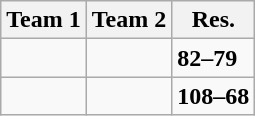<table class="wikitable">
<tr>
<th><strong>Team 1</strong></th>
<th><strong>Team 2</strong></th>
<th><strong>Res.</strong></th>
</tr>
<tr>
<td></td>
<td></td>
<td><strong>82–79</strong></td>
</tr>
<tr>
<td></td>
<td></td>
<td><strong>108–68</strong></td>
</tr>
</table>
